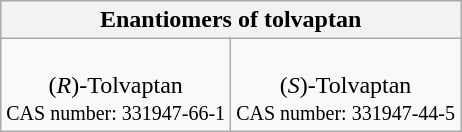<table class="wikitable" style="text-align:center">
<tr class="hintergrundfarbe6">
<th colspan="2">Enantiomers of tolvaptan</th>
</tr>
<tr>
<td><br>(<em>R</em>)-Tolvaptan<br><small>CAS number: 331947-66-1</small></td>
<td><br>(<em>S</em>)-Tolvaptan<br><small>CAS number: 331947-44-5</small></td>
</tr>
</table>
